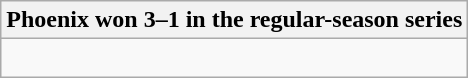<table class="wikitable collapsible collapsed">
<tr>
<th>Phoenix won 3–1 in the regular-season series</th>
</tr>
<tr>
<td><br>


</td>
</tr>
</table>
